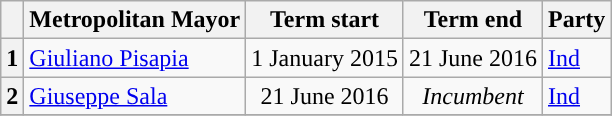<table class="wikitable">
<tr>
<th class=unsortable> </th>
<th>Metropolitan Mayor</th>
<th>Term start</th>
<th>Term end</th>
<th>Party</th>
</tr>
<tr>
<th style="background:">1</th>
<td><a href='#'>Giuliano Pisapia</a></td>
<td align=center>1 January 2015</td>
<td align=center>21 June 2016</td>
<td><a href='#'>Ind</a></td>
</tr>
<tr>
<th style="background:">2</th>
<td><a href='#'>Giuseppe Sala</a></td>
<td align=center>21 June 2016</td>
<td align=center><em>Incumbent</em></td>
<td><a href='#'>Ind</a></td>
</tr>
<tr>
</tr>
</table>
